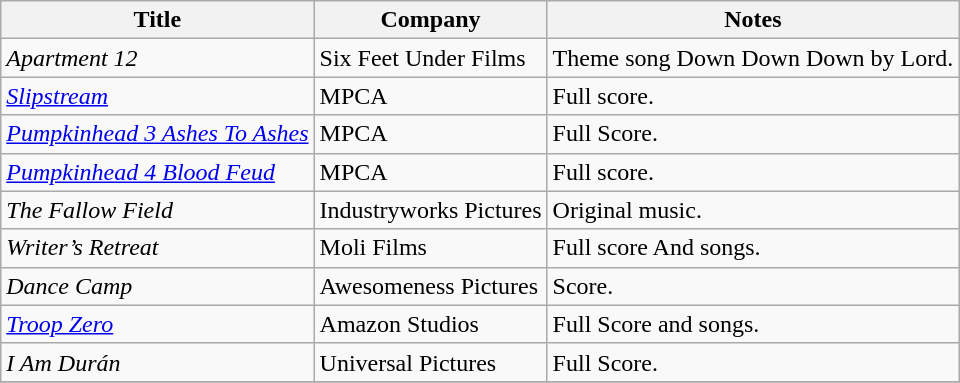<table class="wikitable sortable">
<tr>
<th>Title</th>
<th>Company</th>
<th>Notes</th>
</tr>
<tr>
<td><em>Apartment 12</em></td>
<td>Six Feet Under Films</td>
<td>Theme song Down Down Down by Lord.</td>
</tr>
<tr>
<td><em><a href='#'>Slipstream</a></em></td>
<td>MPCA</td>
<td>Full score.</td>
</tr>
<tr>
<td><em><a href='#'>Pumpkinhead 3 Ashes To Ashes</a></em></td>
<td>MPCA</td>
<td>Full Score.</td>
</tr>
<tr>
<td><em><a href='#'>Pumpkinhead 4 Blood Feud</a></em></td>
<td>MPCA</td>
<td>Full score.</td>
</tr>
<tr>
<td><em>The Fallow Field</em></td>
<td>Industryworks Pictures</td>
<td>Original music.</td>
</tr>
<tr>
<td><em>Writer’s Retreat</em></td>
<td>Moli Films</td>
<td>Full score And songs.</td>
</tr>
<tr>
<td><em>Dance Camp</em></td>
<td>Awesomeness Pictures</td>
<td>Score.</td>
</tr>
<tr>
<td><em><a href='#'>Troop Zero</a></em></td>
<td>Amazon Studios</td>
<td>Full Score and songs.</td>
</tr>
<tr>
<td><em>I Am Durán</em></td>
<td>Universal Pictures</td>
<td>Full Score.</td>
</tr>
<tr>
</tr>
</table>
